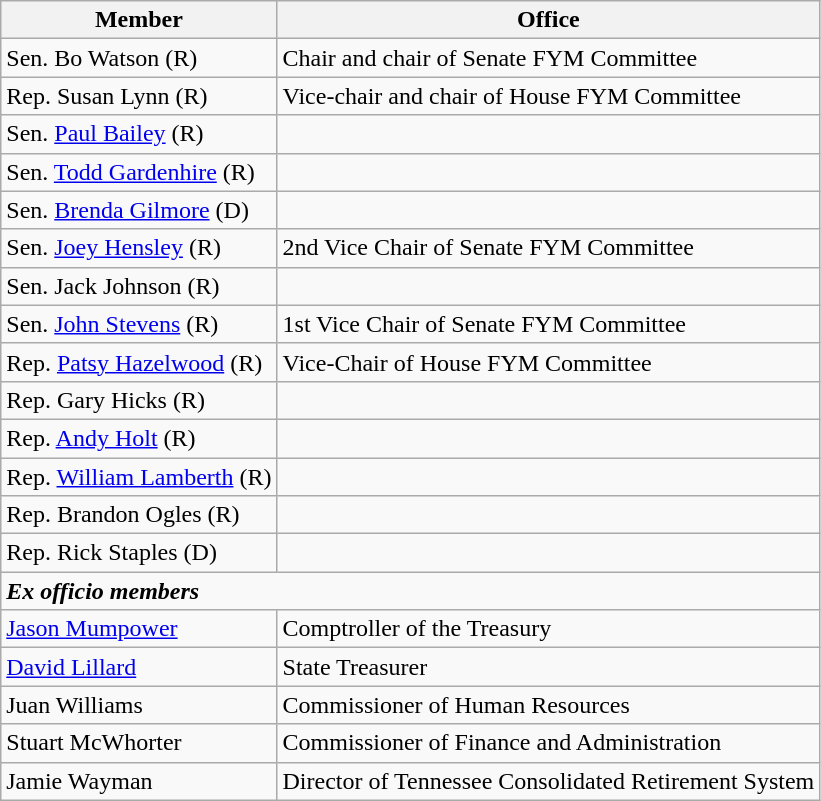<table class="wikitable">
<tr>
<th>Member</th>
<th>Office</th>
</tr>
<tr>
<td>Sen. Bo Watson (R)</td>
<td>Chair and chair of Senate FYM Committee</td>
</tr>
<tr>
<td>Rep. Susan Lynn (R)</td>
<td>Vice-chair and chair of House FYM Committee</td>
</tr>
<tr>
<td>Sen. <a href='#'>Paul Bailey</a> (R)</td>
<td></td>
</tr>
<tr>
<td>Sen. <a href='#'>Todd Gardenhire</a> (R)</td>
<td></td>
</tr>
<tr>
<td>Sen. <a href='#'>Brenda Gilmore</a> (D)</td>
<td></td>
</tr>
<tr>
<td>Sen. <a href='#'>Joey Hensley</a> (R)</td>
<td>2nd Vice Chair of Senate FYM Committee</td>
</tr>
<tr>
<td>Sen. Jack Johnson (R)</td>
<td></td>
</tr>
<tr>
<td>Sen. <a href='#'>John Stevens</a> (R)</td>
<td>1st Vice Chair of Senate FYM Committee</td>
</tr>
<tr>
<td>Rep. <a href='#'>Patsy Hazelwood</a> (R)</td>
<td>Vice-Chair of House FYM Committee</td>
</tr>
<tr>
<td>Rep. Gary Hicks (R)</td>
<td></td>
</tr>
<tr>
<td>Rep. <a href='#'>Andy Holt</a> (R)</td>
<td></td>
</tr>
<tr>
<td>Rep. <a href='#'>William Lamberth</a> (R)</td>
<td></td>
</tr>
<tr>
<td>Rep. Brandon Ogles (R)</td>
<td></td>
</tr>
<tr>
<td>Rep. Rick Staples (D)</td>
<td></td>
</tr>
<tr>
<td colspan="2"><strong><em>Ex officio<em> members<strong></td>
</tr>
<tr>
<td><a href='#'>Jason Mumpower</a></td>
<td>Comptroller of the Treasury</td>
</tr>
<tr>
<td><a href='#'>David Lillard</a></td>
<td>State Treasurer</td>
</tr>
<tr>
<td>Juan Williams</td>
<td>Commissioner of Human Resources</td>
</tr>
<tr>
<td>Stuart McWhorter</td>
<td>Commissioner of Finance and Administration</td>
</tr>
<tr>
<td>Jamie Wayman</td>
<td>Director of Tennessee Consolidated Retirement System</td>
</tr>
</table>
